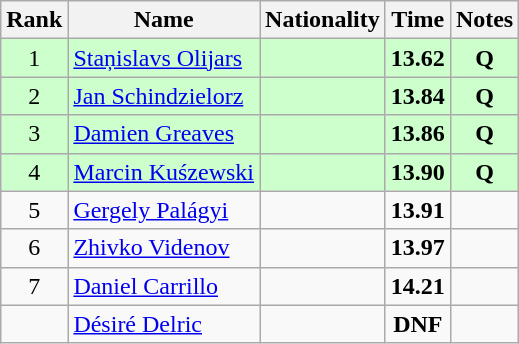<table class="wikitable sortable" style="text-align:center">
<tr>
<th>Rank</th>
<th>Name</th>
<th>Nationality</th>
<th>Time</th>
<th>Notes</th>
</tr>
<tr bgcolor=ccffcc>
<td>1</td>
<td align=left><a href='#'>Staņislavs Olijars</a></td>
<td align=left></td>
<td><strong>13.62</strong></td>
<td><strong>Q</strong></td>
</tr>
<tr bgcolor=ccffcc>
<td>2</td>
<td align=left><a href='#'>Jan Schindzielorz</a></td>
<td align=left></td>
<td><strong>13.84</strong></td>
<td><strong>Q</strong></td>
</tr>
<tr bgcolor=ccffcc>
<td>3</td>
<td align=left><a href='#'>Damien Greaves</a></td>
<td align=left></td>
<td><strong>13.86</strong></td>
<td><strong>Q</strong></td>
</tr>
<tr bgcolor=ccffcc>
<td>4</td>
<td align=left><a href='#'>Marcin Kuśzewski</a></td>
<td align=left></td>
<td><strong>13.90</strong></td>
<td><strong>Q</strong></td>
</tr>
<tr>
<td>5</td>
<td align=left><a href='#'>Gergely Palágyi</a></td>
<td align=left></td>
<td><strong>13.91</strong></td>
<td></td>
</tr>
<tr>
<td>6</td>
<td align=left><a href='#'>Zhivko Videnov</a></td>
<td align=left></td>
<td><strong>13.97</strong></td>
<td></td>
</tr>
<tr>
<td>7</td>
<td align=left><a href='#'>Daniel Carrillo</a></td>
<td align=left></td>
<td><strong>14.21</strong></td>
<td></td>
</tr>
<tr>
<td></td>
<td align=left><a href='#'>Désiré Delric</a></td>
<td align=left></td>
<td><strong>DNF</strong></td>
<td></td>
</tr>
</table>
